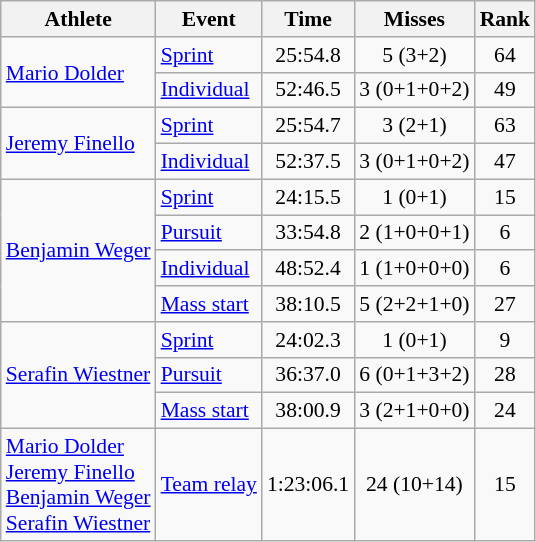<table class="wikitable" style="font-size:90%">
<tr>
<th>Athlete</th>
<th>Event</th>
<th>Time</th>
<th>Misses</th>
<th>Rank</th>
</tr>
<tr align=center>
<td align=left rowspan=2><a href='#'>Mario Dolder</a></td>
<td align=left><a href='#'>Sprint</a></td>
<td>25:54.8</td>
<td>5 (3+2)</td>
<td>64</td>
</tr>
<tr align=center>
<td align=left><a href='#'>Individual</a></td>
<td>52:46.5</td>
<td>3 (0+1+0+2)</td>
<td>49</td>
</tr>
<tr align=center>
<td align=left rowspan=2><a href='#'>Jeremy Finello</a></td>
<td align=left><a href='#'>Sprint</a></td>
<td>25:54.7</td>
<td>3 (2+1)</td>
<td>63</td>
</tr>
<tr align=center>
<td align=left><a href='#'>Individual</a></td>
<td>52:37.5</td>
<td>3 (0+1+0+2)</td>
<td>47</td>
</tr>
<tr align=center>
<td align=left rowspan=4><a href='#'>Benjamin Weger</a></td>
<td align=left><a href='#'>Sprint</a></td>
<td>24:15.5</td>
<td>1 (0+1)</td>
<td>15</td>
</tr>
<tr align=center>
<td align=left><a href='#'>Pursuit</a></td>
<td>33:54.8</td>
<td>2 (1+0+0+1)</td>
<td>6</td>
</tr>
<tr align=center>
<td align=left><a href='#'>Individual</a></td>
<td>48:52.4</td>
<td>1 (1+0+0+0)</td>
<td>6</td>
</tr>
<tr align=center>
<td align=left><a href='#'>Mass start</a></td>
<td>38:10.5</td>
<td>5 (2+2+1+0)</td>
<td>27</td>
</tr>
<tr align=center>
<td align=left rowspan=3><a href='#'>Serafin Wiestner</a></td>
<td align=left><a href='#'>Sprint</a></td>
<td>24:02.3</td>
<td>1 (0+1)</td>
<td>9</td>
</tr>
<tr align=center>
<td align=left><a href='#'>Pursuit</a></td>
<td>36:37.0</td>
<td>6 (0+1+3+2)</td>
<td>28</td>
</tr>
<tr align=center>
<td align=left><a href='#'>Mass start</a></td>
<td>38:00.9</td>
<td>3 (2+1+0+0)</td>
<td>24</td>
</tr>
<tr align=center>
<td align=left><a href='#'>Mario Dolder</a><br><a href='#'>Jeremy Finello</a><br><a href='#'>Benjamin Weger</a><br><a href='#'>Serafin Wiestner</a></td>
<td align=left><a href='#'>Team relay</a></td>
<td>1:23:06.1</td>
<td>24 (10+14)</td>
<td>15</td>
</tr>
</table>
